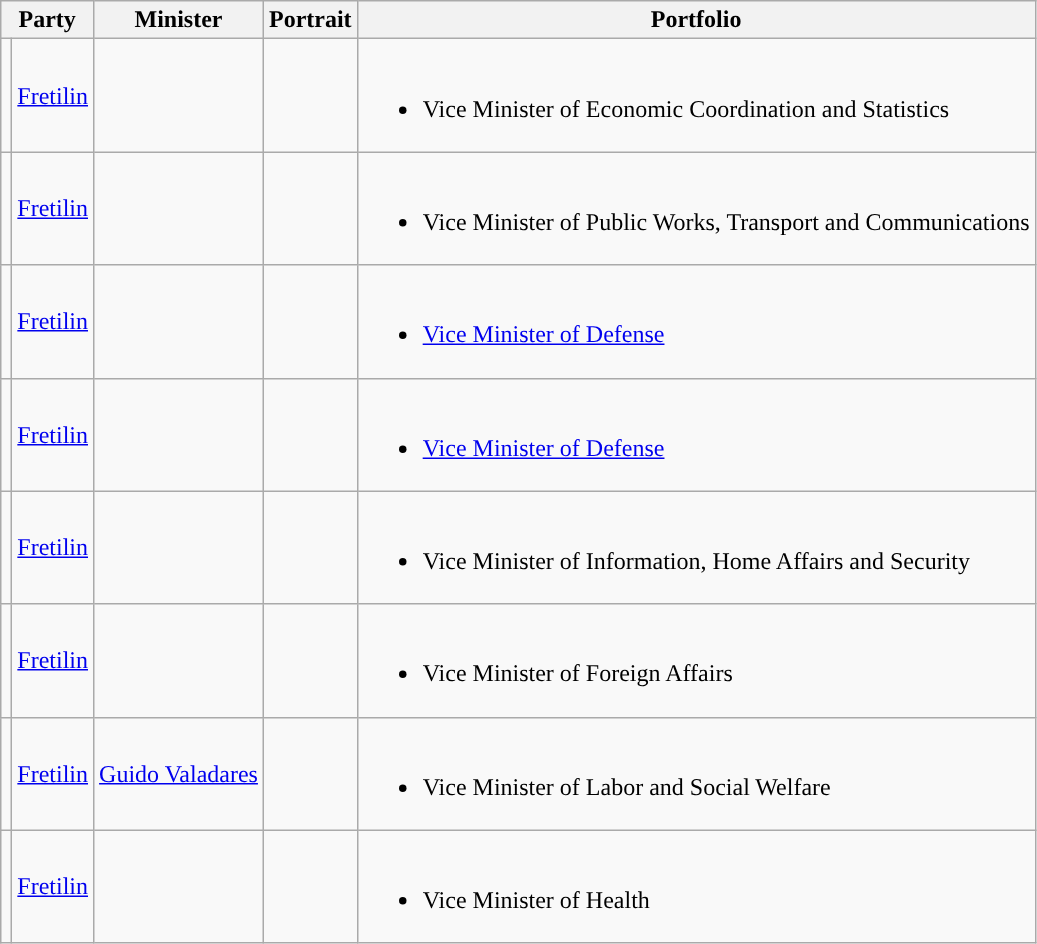<table class="wikitable sortable">
<tr>
<th colspan="2">Party</th>
<th>Minister</th>
<th>Portrait</th>
<th>Portfolio</th>
</tr>
<tr>
<td style="background:"></td>
<td><a href='#'>Fretilin</a></td>
<td></td>
<td></td>
<td><br><ul><li>Vice Minister of Economic Coordination and Statistics</li></ul></td>
</tr>
<tr>
<td style="background:"></td>
<td><a href='#'>Fretilin</a></td>
<td></td>
<td></td>
<td><br><ul><li>Vice Minister of Public Works, Transport and Communications</li></ul></td>
</tr>
<tr>
<td style="background:"></td>
<td><a href='#'>Fretilin</a></td>
<td></td>
<td></td>
<td><br><ul><li><a href='#'>Vice Minister of Defense</a></li></ul></td>
</tr>
<tr>
<td style="background:"></td>
<td><a href='#'>Fretilin</a></td>
<td></td>
<td></td>
<td><br><ul><li><a href='#'>Vice Minister of Defense</a></li></ul></td>
</tr>
<tr>
<td style="background:"></td>
<td><a href='#'>Fretilin</a></td>
<td></td>
<td></td>
<td><br><ul><li>Vice Minister of Information, Home Affairs and Security</li></ul></td>
</tr>
<tr>
<td style="background:"></td>
<td><a href='#'>Fretilin</a></td>
<td></td>
<td></td>
<td><br><ul><li>Vice Minister of Foreign Affairs</li></ul></td>
</tr>
<tr>
<td style="background:"></td>
<td><a href='#'>Fretilin</a></td>
<td><a href='#'>Guido Valadares</a></td>
<td></td>
<td><br><ul><li>Vice Minister of Labor and Social Welfare</li></ul></td>
</tr>
<tr>
<td style="background:"></td>
<td><a href='#'>Fretilin</a></td>
<td></td>
<td></td>
<td><br><ul><li>Vice Minister of Health</li></ul></td>
</tr>
</table>
